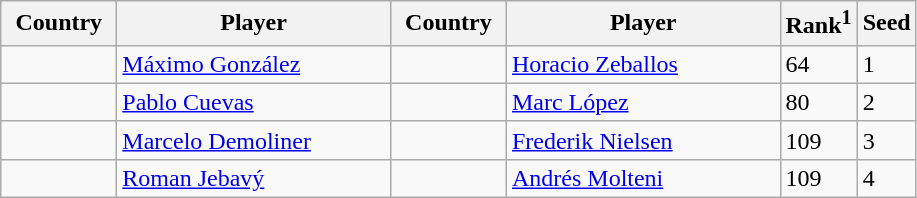<table class="sortable wikitable">
<tr>
<th width="70">Country</th>
<th width="175">Player</th>
<th width="70">Country</th>
<th width="175">Player</th>
<th>Rank<sup>1</sup></th>
<th>Seed</th>
</tr>
<tr>
<td></td>
<td><a href='#'>Máximo González</a></td>
<td></td>
<td><a href='#'>Horacio Zeballos</a></td>
<td>64</td>
<td>1</td>
</tr>
<tr>
<td></td>
<td><a href='#'>Pablo Cuevas</a></td>
<td></td>
<td><a href='#'>Marc López</a></td>
<td>80</td>
<td>2</td>
</tr>
<tr>
<td></td>
<td><a href='#'>Marcelo Demoliner</a></td>
<td></td>
<td><a href='#'>Frederik Nielsen</a></td>
<td>109</td>
<td>3</td>
</tr>
<tr>
<td></td>
<td><a href='#'>Roman Jebavý</a></td>
<td></td>
<td><a href='#'>Andrés Molteni</a></td>
<td>109</td>
<td>4</td>
</tr>
</table>
